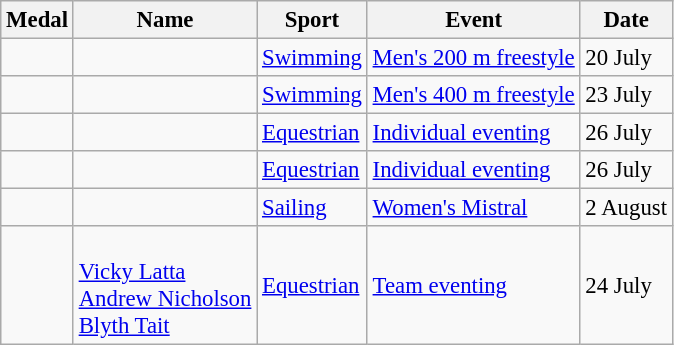<table class="wikitable sortable" style="font-size: 95%;">
<tr>
<th>Medal</th>
<th>Name</th>
<th>Sport</th>
<th>Event</th>
<th>Date</th>
</tr>
<tr>
<td></td>
<td></td>
<td><a href='#'>Swimming</a></td>
<td><a href='#'>Men's 200 m freestyle</a></td>
<td>20 July</td>
</tr>
<tr>
<td></td>
<td></td>
<td><a href='#'>Swimming</a></td>
<td><a href='#'>Men's 400 m freestyle</a></td>
<td>23 July</td>
</tr>
<tr>
<td></td>
<td></td>
<td><a href='#'>Equestrian</a></td>
<td><a href='#'>Individual eventing</a></td>
<td>26 July</td>
</tr>
<tr>
<td></td>
<td></td>
<td><a href='#'>Equestrian</a></td>
<td><a href='#'>Individual eventing</a></td>
<td>26 July</td>
</tr>
<tr>
<td></td>
<td></td>
<td><a href='#'>Sailing</a></td>
<td><a href='#'>Women's Mistral</a></td>
<td>2 August</td>
</tr>
<tr>
<td></td>
<td><br><a href='#'>Vicky Latta</a><br><a href='#'>Andrew Nicholson</a><br><a href='#'>Blyth Tait</a></td>
<td><a href='#'>Equestrian</a></td>
<td><a href='#'>Team eventing</a></td>
<td>24 July</td>
</tr>
</table>
